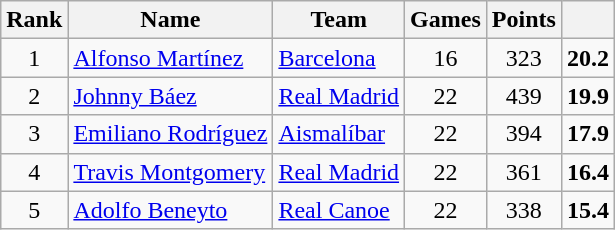<table class="wikitable" style="text-align: center;">
<tr>
<th>Rank</th>
<th>Name</th>
<th>Team</th>
<th>Games</th>
<th>Points</th>
<th></th>
</tr>
<tr>
<td>1</td>
<td style="text-align:left;"> <a href='#'>Alfonso Martínez</a></td>
<td style="text-align:left;"><a href='#'>Barcelona</a></td>
<td>16</td>
<td>323</td>
<td><strong>20.2</strong></td>
</tr>
<tr>
<td>2</td>
<td style="text-align:left;"> <a href='#'>Johnny Báez</a></td>
<td style="text-align:left;"><a href='#'>Real Madrid</a></td>
<td>22</td>
<td>439</td>
<td><strong>19.9</strong></td>
</tr>
<tr>
<td>3</td>
<td style="text-align:left;"> <a href='#'>Emiliano Rodríguez</a></td>
<td style="text-align:left;"><a href='#'>Aismalíbar</a></td>
<td>22</td>
<td>394</td>
<td><strong>17.9</strong></td>
</tr>
<tr>
<td>4</td>
<td style="text-align:left;"> <a href='#'>Travis Montgomery</a></td>
<td style="text-align:left;"><a href='#'>Real Madrid</a></td>
<td>22</td>
<td>361</td>
<td><strong>16.4</strong></td>
</tr>
<tr>
<td>5</td>
<td style="text-align:left;"> <a href='#'>Adolfo Beneyto</a></td>
<td style="text-align:left;"><a href='#'>Real Canoe</a></td>
<td>22</td>
<td>338</td>
<td><strong>15.4</strong></td>
</tr>
</table>
